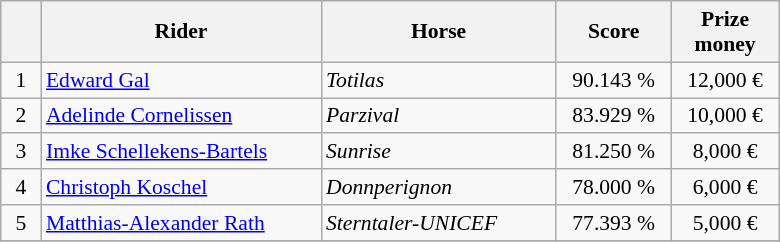<table class="wikitable" style="font-size: 90%">
<tr>
<th width=20></th>
<th width=180>Rider</th>
<th width=150>Horse</th>
<th width=70>Score</th>
<th width=65>Prize<br>money</th>
</tr>
<tr>
<td align=center>1</td>
<td><a href='#'>Edward Gal</a></td>
<td><em>Totilas</em></td>
<td align=center>90.143 %</td>
<td align=center>12,000 €</td>
</tr>
<tr>
<td align=center>2</td>
<td><a href='#'>Adelinde Cornelissen</a></td>
<td><em>Parzival</em></td>
<td align=center>83.929 %</td>
<td align=center>10,000 €</td>
</tr>
<tr>
<td align=center>3</td>
<td><a href='#'>Imke Schellekens-Bartels</a></td>
<td><em>Sunrise</em></td>
<td align=center>81.250 %</td>
<td align=center>8,000 €</td>
</tr>
<tr>
<td align=center>4</td>
<td><a href='#'>Christoph Koschel</a></td>
<td><em>Donnperignon</em></td>
<td align=center>78.000 %</td>
<td align=center>6,000 €</td>
</tr>
<tr>
<td align=center>5</td>
<td><a href='#'>Matthias-Alexander Rath</a></td>
<td><em>Sterntaler-UNICEF</em></td>
<td align=center>77.393 %</td>
<td align=center>5,000 €</td>
</tr>
<tr>
</tr>
</table>
